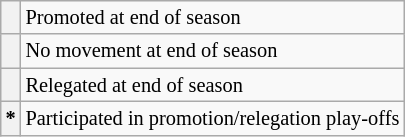<table class="wikitable" style="font-size:85%">
<tr>
<th></th>
<td>Promoted at end of season</td>
</tr>
<tr>
<th></th>
<td>No movement at end of season</td>
</tr>
<tr>
<th></th>
<td>Relegated at end of season</td>
</tr>
<tr>
<th>*</th>
<td>Participated in promotion/relegation play-offs</td>
</tr>
</table>
